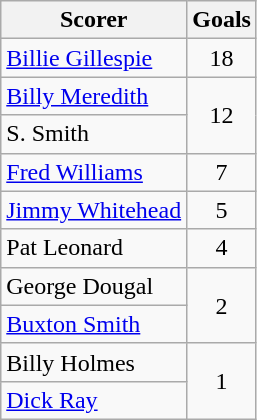<table class="wikitable">
<tr>
<th>Scorer</th>
<th>Goals</th>
</tr>
<tr>
<td> <a href='#'>Billie Gillespie</a></td>
<td align=center>18</td>
</tr>
<tr>
<td> <a href='#'>Billy Meredith</a></td>
<td rowspan="2" align=center>12</td>
</tr>
<tr>
<td>S. Smith</td>
</tr>
<tr>
<td> <a href='#'>Fred Williams</a></td>
<td align=center>7</td>
</tr>
<tr>
<td> <a href='#'>Jimmy Whitehead</a></td>
<td align=center>5</td>
</tr>
<tr>
<td>Pat Leonard</td>
<td align=center>4</td>
</tr>
<tr>
<td>George Dougal</td>
<td rowspan="2" align=center>2</td>
</tr>
<tr>
<td> <a href='#'>Buxton Smith</a></td>
</tr>
<tr>
<td>Billy Holmes</td>
<td rowspan="2" align=center>1</td>
</tr>
<tr>
<td> <a href='#'>Dick Ray</a></td>
</tr>
</table>
